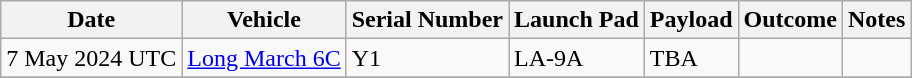<table class=wikitable>
<tr>
<th>Date</th>
<th>Vehicle</th>
<th>Serial Number</th>
<th>Launch Pad</th>
<th>Payload</th>
<th>Outcome</th>
<th>Notes</th>
</tr>
<tr>
<td>7 May 2024 UTC</td>
<td><a href='#'>Long March 6C</a></td>
<td>Y1</td>
<td>LA-9A</td>
<td>TBA</td>
<td></td>
<td></td>
</tr>
<tr>
</tr>
</table>
